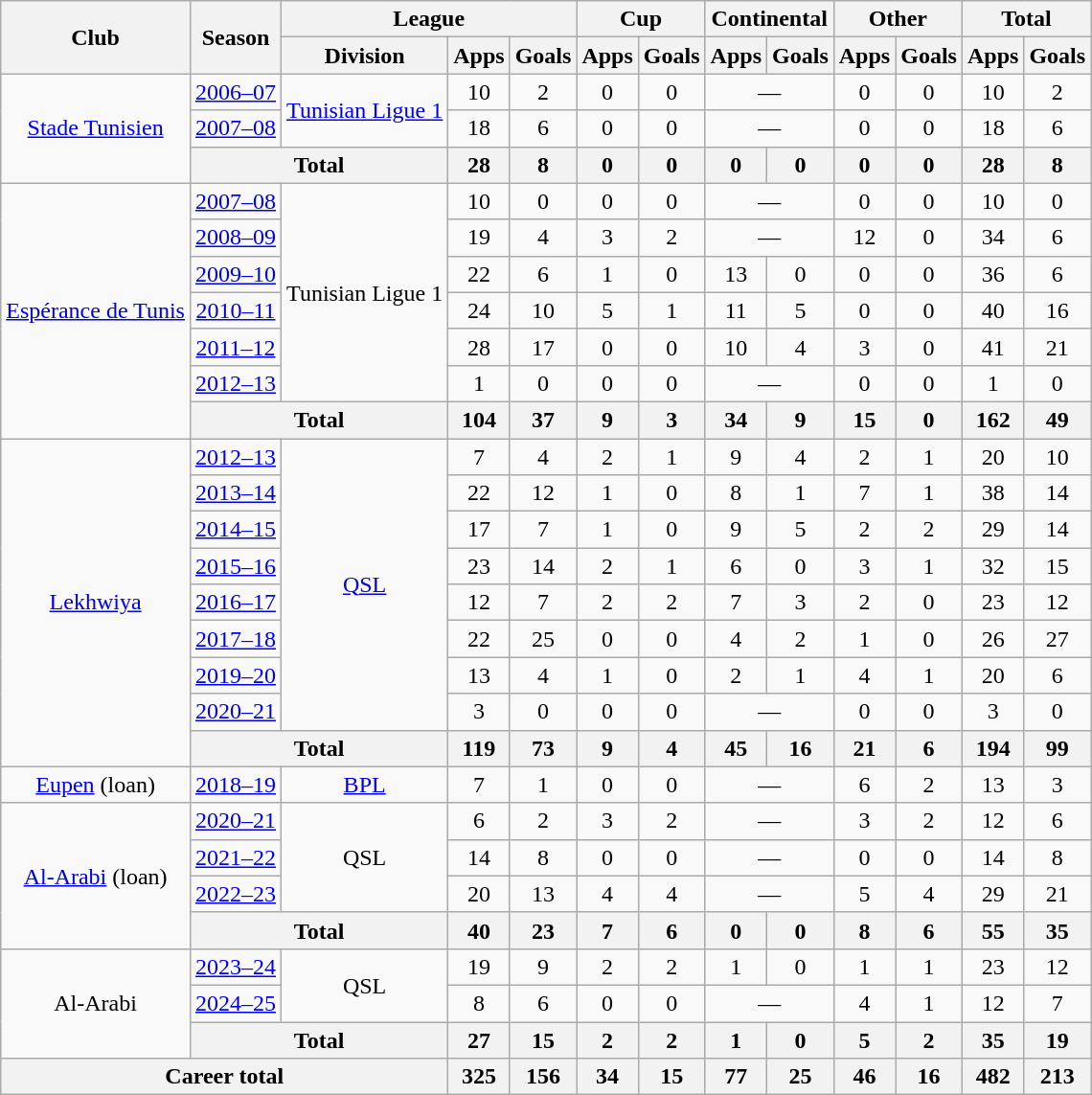<table class="wikitable" style="text-align:center">
<tr>
<th rowspan="2">Club</th>
<th rowspan="2">Season</th>
<th colspan="3">League</th>
<th colspan="2">Cup</th>
<th colspan="2">Continental</th>
<th colspan="2">Other</th>
<th colspan="2">Total</th>
</tr>
<tr>
<th>Division</th>
<th>Apps</th>
<th>Goals</th>
<th>Apps</th>
<th>Goals</th>
<th>Apps</th>
<th>Goals</th>
<th>Apps</th>
<th>Goals</th>
<th>Apps</th>
<th>Goals</th>
</tr>
<tr>
<td rowspan="3"><a href='#'>Stade Tunisien</a></td>
<td><a href='#'>2006–07</a></td>
<td rowspan="2"><a href='#'>Tunisian Ligue 1</a></td>
<td>10</td>
<td>2</td>
<td>0</td>
<td>0</td>
<td colspan="2">—</td>
<td>0</td>
<td>0</td>
<td>10</td>
<td>2</td>
</tr>
<tr>
<td><a href='#'>2007–08</a></td>
<td>18</td>
<td>6</td>
<td>0</td>
<td>0</td>
<td colspan="2">—</td>
<td>0</td>
<td>0</td>
<td>18</td>
<td>6</td>
</tr>
<tr>
<th colspan="2">Total</th>
<th>28</th>
<th>8</th>
<th>0</th>
<th>0</th>
<th>0</th>
<th>0</th>
<th>0</th>
<th>0</th>
<th>28</th>
<th>8</th>
</tr>
<tr>
<td rowspan="7"><a href='#'>Espérance de Tunis</a></td>
<td><a href='#'>2007–08</a></td>
<td rowspan="6">Tunisian Ligue 1</td>
<td>10</td>
<td>0</td>
<td>0</td>
<td>0</td>
<td colspan="2">—</td>
<td>0</td>
<td>0</td>
<td>10</td>
<td>0</td>
</tr>
<tr>
<td><a href='#'>2008–09</a></td>
<td>19</td>
<td>4</td>
<td>3</td>
<td>2</td>
<td colspan="2">—</td>
<td>12</td>
<td>0</td>
<td>34</td>
<td>6</td>
</tr>
<tr>
<td><a href='#'>2009–10</a></td>
<td>22</td>
<td>6</td>
<td>1</td>
<td>0</td>
<td>13</td>
<td>0</td>
<td>0</td>
<td>0</td>
<td>36</td>
<td>6</td>
</tr>
<tr>
<td><a href='#'>2010–11</a></td>
<td>24</td>
<td>10</td>
<td>5</td>
<td>1</td>
<td>11</td>
<td>5</td>
<td>0</td>
<td>0</td>
<td>40</td>
<td>16</td>
</tr>
<tr>
<td><a href='#'>2011–12</a></td>
<td>28</td>
<td>17</td>
<td>0</td>
<td>0</td>
<td>10</td>
<td>4</td>
<td>3</td>
<td>0</td>
<td>41</td>
<td>21</td>
</tr>
<tr>
<td><a href='#'>2012–13</a></td>
<td>1</td>
<td>0</td>
<td>0</td>
<td>0</td>
<td colspan="2">—</td>
<td>0</td>
<td>0</td>
<td>1</td>
<td>0</td>
</tr>
<tr>
<th colspan="2">Total</th>
<th>104</th>
<th>37</th>
<th>9</th>
<th>3</th>
<th>34</th>
<th>9</th>
<th>15</th>
<th>0</th>
<th>162</th>
<th>49</th>
</tr>
<tr>
<td rowspan="9"><a href='#'>Lekhwiya</a></td>
<td><a href='#'>2012–13</a></td>
<td rowspan="8"><a href='#'>QSL</a></td>
<td>7</td>
<td>4</td>
<td>2</td>
<td>1</td>
<td>9</td>
<td>4</td>
<td>2</td>
<td>1</td>
<td>20</td>
<td>10</td>
</tr>
<tr>
<td><a href='#'>2013–14</a></td>
<td>22</td>
<td>12</td>
<td>1</td>
<td>0</td>
<td>8</td>
<td>1</td>
<td>7</td>
<td>1</td>
<td>38</td>
<td>14</td>
</tr>
<tr>
<td><a href='#'>2014–15</a></td>
<td>17</td>
<td>7</td>
<td>1</td>
<td>0</td>
<td>9</td>
<td>5</td>
<td>2</td>
<td>2</td>
<td>29</td>
<td>14</td>
</tr>
<tr>
<td><a href='#'>2015–16</a></td>
<td>23</td>
<td>14</td>
<td>2</td>
<td>1</td>
<td>6</td>
<td>0</td>
<td>3</td>
<td>1</td>
<td>32</td>
<td>15</td>
</tr>
<tr>
<td><a href='#'>2016–17</a></td>
<td>12</td>
<td>7</td>
<td>2</td>
<td>2</td>
<td>7</td>
<td>3</td>
<td>2</td>
<td>0</td>
<td>23</td>
<td>12</td>
</tr>
<tr>
<td><a href='#'>2017–18</a></td>
<td>22</td>
<td>25</td>
<td>0</td>
<td>0</td>
<td>4</td>
<td>2</td>
<td>1</td>
<td>0</td>
<td>26</td>
<td>27</td>
</tr>
<tr>
<td><a href='#'>2019–20</a></td>
<td>13</td>
<td>4</td>
<td>1</td>
<td>0</td>
<td>2</td>
<td>1</td>
<td>4</td>
<td>1</td>
<td>20</td>
<td>6</td>
</tr>
<tr>
<td><a href='#'>2020–21</a></td>
<td>3</td>
<td>0</td>
<td>0</td>
<td>0</td>
<td colspan="2">—</td>
<td>0</td>
<td>0</td>
<td>3</td>
<td>0</td>
</tr>
<tr>
<th colspan="2">Total</th>
<th>119</th>
<th>73</th>
<th>9</th>
<th>4</th>
<th>45</th>
<th>16</th>
<th>21</th>
<th>6</th>
<th>194</th>
<th>99</th>
</tr>
<tr>
<td><a href='#'>Eupen</a> (loan)</td>
<td><a href='#'>2018–19</a></td>
<td><a href='#'>BPL</a></td>
<td>7</td>
<td>1</td>
<td>0</td>
<td>0</td>
<td colspan="2">—</td>
<td>6</td>
<td>2</td>
<td>13</td>
<td>3</td>
</tr>
<tr>
<td rowspan="4"><a href='#'>Al-Arabi</a> (loan)</td>
<td><a href='#'>2020–21</a></td>
<td rowspan="3">QSL</td>
<td>6</td>
<td>2</td>
<td>3</td>
<td>2</td>
<td colspan="2">—</td>
<td>3</td>
<td>2</td>
<td>12</td>
<td>6</td>
</tr>
<tr>
<td><a href='#'>2021–22</a></td>
<td>14</td>
<td>8</td>
<td>0</td>
<td>0</td>
<td colspan="2">—</td>
<td>0</td>
<td>0</td>
<td>14</td>
<td>8</td>
</tr>
<tr>
<td><a href='#'>2022–23</a></td>
<td>20</td>
<td>13</td>
<td>4</td>
<td>4</td>
<td colspan="2">—</td>
<td>5</td>
<td>4</td>
<td>29</td>
<td>21</td>
</tr>
<tr>
<th colspan="2">Total</th>
<th>40</th>
<th>23</th>
<th>7</th>
<th>6</th>
<th>0</th>
<th>0</th>
<th>8</th>
<th>6</th>
<th>55</th>
<th>35</th>
</tr>
<tr>
<td rowspan="3">Al-Arabi</td>
<td><a href='#'>2023–24</a></td>
<td rowspan="2">QSL</td>
<td>19</td>
<td>9</td>
<td>2</td>
<td>2</td>
<td>1</td>
<td>0</td>
<td>1</td>
<td>1</td>
<td>23</td>
<td>12</td>
</tr>
<tr>
<td><a href='#'>2024–25</a></td>
<td>8</td>
<td>6</td>
<td>0</td>
<td>0</td>
<td colspan="2">—</td>
<td>4</td>
<td>1</td>
<td>12</td>
<td>7</td>
</tr>
<tr>
<th colspan="2">Total</th>
<th>27</th>
<th>15</th>
<th>2</th>
<th>2</th>
<th>1</th>
<th>0</th>
<th>5</th>
<th>2</th>
<th>35</th>
<th>19</th>
</tr>
<tr>
<th colspan="3">Career total</th>
<th>325</th>
<th>156</th>
<th>34</th>
<th>15</th>
<th>77</th>
<th>25</th>
<th>46</th>
<th>16</th>
<th>482</th>
<th>213</th>
</tr>
</table>
